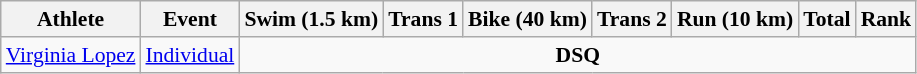<table class="wikitable" style="font-size:90%">
<tr>
<th>Athlete</th>
<th>Event</th>
<th>Swim (1.5 km)</th>
<th>Trans 1</th>
<th>Bike (40 km)</th>
<th>Trans 2</th>
<th>Run (10 km)</th>
<th>Total</th>
<th>Rank</th>
</tr>
<tr>
<td><a href='#'>Virginia Lopez</a></td>
<td><a href='#'>Individual</a></td>
<td align=center colspan="10"><strong>DSQ</strong></td>
</tr>
</table>
